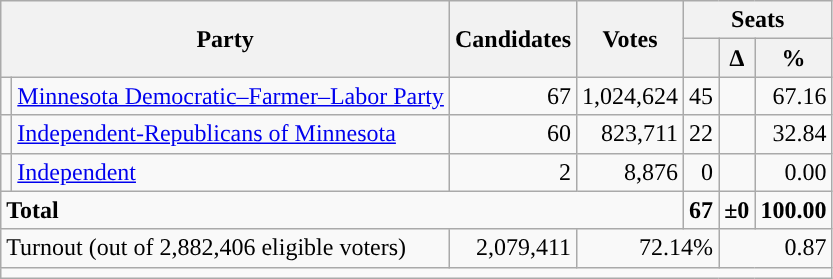<table class="wikitable">
<tr>
<th rowspan="2" colspan="2">Party</th>
<th rowspan="2">Candidates</th>
<th rowspan="2" colspan="1">Votes</th>
<th colspan="3">Seats</th>
</tr>
<tr>
<th></th>
<th>∆</th>
<th>%</th>
</tr>
<tr>
<td style="background-color:"></td>
<td><a href='#'>Minnesota Democratic–Farmer–Labor Party</a></td>
<td align="right">67</td>
<td align="right">1,024,624</td>
<td align="right">45</td>
<td align="right"></td>
<td align="right">67.16</td>
</tr>
<tr>
<td style="background-color:"></td>
<td><a href='#'>Independent-Republicans of Minnesota</a></td>
<td align="right">60</td>
<td align="right">823,711</td>
<td align="right">22</td>
<td align="right"></td>
<td align="right">32.84</td>
</tr>
<tr>
<td style="background-color:"></td>
<td><a href='#'>Independent</a></td>
<td align="right">2</td>
<td align="right">8,876</td>
<td align="right">0</td>
<td align="right"></td>
<td align="right">0.00</td>
</tr>
<tr>
<td colspan="4" align="left"><strong>Total</strong></td>
<td align="right"><strong>67</strong></td>
<td align="right"><strong>±0</strong></td>
<td align="right"><strong>100.00</strong></td>
</tr>
<tr>
<td colspan="2" align="left">Turnout (out of 2,882,406 eligible voters)</td>
<td colspan="1" align="right">2,079,411</td>
<td colspan="2" align="right">72.14%</td>
<td colspan="2" align="right">0.87 </td>
</tr>
<tr>
<td colspan="7"></td>
</tr>
</table>
